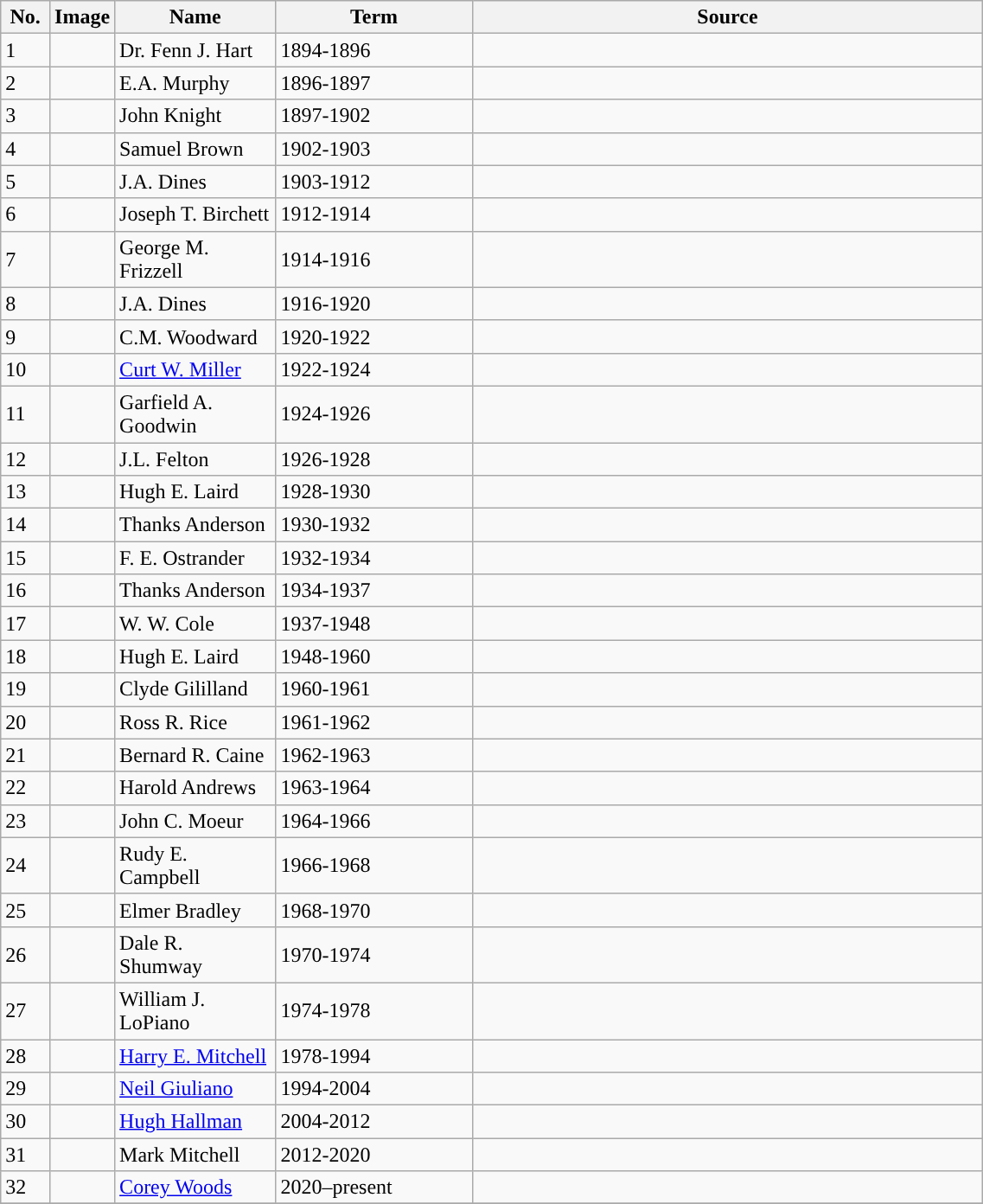<table class="wikitable" style="float:left; width:60%">
<tr>
<th width="5%">No.</th>
<th style-"width:2%">Image</th>
<th style-"width:20%">Name</th>
<th style="width:20%;">Term</th>
<th style="width:52%">Source</th>
</tr>
<tr>
<td>1</td>
<td></td>
<td>Dr. Fenn J. Hart</td>
<td>1894-1896</td>
<td></td>
</tr>
<tr>
<td>2</td>
<td></td>
<td>E.A. Murphy</td>
<td>1896-1897</td>
<td></td>
</tr>
<tr>
<td>3</td>
<td></td>
<td>John Knight</td>
<td>1897-1902</td>
<td></td>
</tr>
<tr>
<td>4</td>
<td></td>
<td>Samuel Brown</td>
<td>1902-1903</td>
<td></td>
</tr>
<tr>
<td>5</td>
<td></td>
<td>J.A. Dines</td>
<td>1903-1912</td>
<td></td>
</tr>
<tr>
<td>6</td>
<td></td>
<td>Joseph T. Birchett</td>
<td>1912-1914</td>
<td></td>
</tr>
<tr>
<td>7</td>
<td></td>
<td>George M. Frizzell</td>
<td>1914-1916</td>
<td></td>
</tr>
<tr>
<td>8</td>
<td></td>
<td>J.A. Dines</td>
<td>1916-1920</td>
<td></td>
</tr>
<tr>
<td>9</td>
<td></td>
<td>C.M. Woodward</td>
<td>1920-1922</td>
<td></td>
</tr>
<tr>
<td>10</td>
<td></td>
<td><a href='#'>Curt W. Miller</a></td>
<td>1922-1924</td>
<td></td>
</tr>
<tr>
<td>11</td>
<td></td>
<td>Garfield A. Goodwin</td>
<td>1924-1926</td>
<td></td>
</tr>
<tr>
<td>12</td>
<td></td>
<td>J.L. Felton</td>
<td>1926-1928</td>
<td></td>
</tr>
<tr>
<td>13</td>
<td></td>
<td>Hugh E. Laird</td>
<td>1928-1930</td>
<td></td>
</tr>
<tr>
<td>14</td>
<td></td>
<td>Thanks Anderson</td>
<td>1930-1932</td>
<td></td>
</tr>
<tr>
<td>15</td>
<td></td>
<td>F. E. Ostrander</td>
<td>1932-1934</td>
<td></td>
</tr>
<tr>
<td>16</td>
<td></td>
<td>Thanks Anderson</td>
<td>1934-1937</td>
<td></td>
</tr>
<tr>
<td>17</td>
<td></td>
<td>W. W. Cole</td>
<td>1937-1948</td>
<td></td>
</tr>
<tr>
<td>18</td>
<td></td>
<td>Hugh E. Laird</td>
<td>1948-1960</td>
<td></td>
</tr>
<tr>
<td>19</td>
<td></td>
<td>Clyde Gililland</td>
<td>1960-1961</td>
<td></td>
</tr>
<tr>
<td>20</td>
<td></td>
<td>Ross R. Rice</td>
<td>1961-1962</td>
<td></td>
</tr>
<tr>
<td>21</td>
<td></td>
<td>Bernard R. Caine</td>
<td>1962-1963</td>
<td></td>
</tr>
<tr>
<td>22</td>
<td></td>
<td>Harold Andrews</td>
<td>1963-1964</td>
<td></td>
</tr>
<tr>
<td>23</td>
<td></td>
<td>John C. Moeur</td>
<td>1964-1966</td>
<td></td>
</tr>
<tr>
<td>24</td>
<td></td>
<td>Rudy E. Campbell</td>
<td>1966-1968</td>
<td></td>
</tr>
<tr>
<td>25</td>
<td></td>
<td>Elmer Bradley</td>
<td>1968-1970</td>
<td></td>
</tr>
<tr>
<td>26</td>
<td></td>
<td>Dale R. Shumway</td>
<td>1970-1974</td>
<td></td>
</tr>
<tr>
<td>27</td>
<td></td>
<td>William J. LoPiano</td>
<td>1974-1978</td>
<td></td>
</tr>
<tr>
<td>28</td>
<td></td>
<td><a href='#'>Harry E. Mitchell</a></td>
<td>1978-1994</td>
<td></td>
</tr>
<tr>
<td>29</td>
<td></td>
<td><a href='#'>Neil Giuliano</a></td>
<td>1994-2004</td>
<td></td>
</tr>
<tr>
<td>30</td>
<td></td>
<td><a href='#'>Hugh Hallman</a></td>
<td>2004-2012</td>
<td></td>
</tr>
<tr>
<td>31</td>
<td></td>
<td>Mark Mitchell</td>
<td>2012-2020</td>
<td></td>
</tr>
<tr>
<td>32</td>
<td></td>
<td><a href='#'>Corey Woods</a></td>
<td>2020–present</td>
<td></td>
</tr>
<tr>
</tr>
</table>
